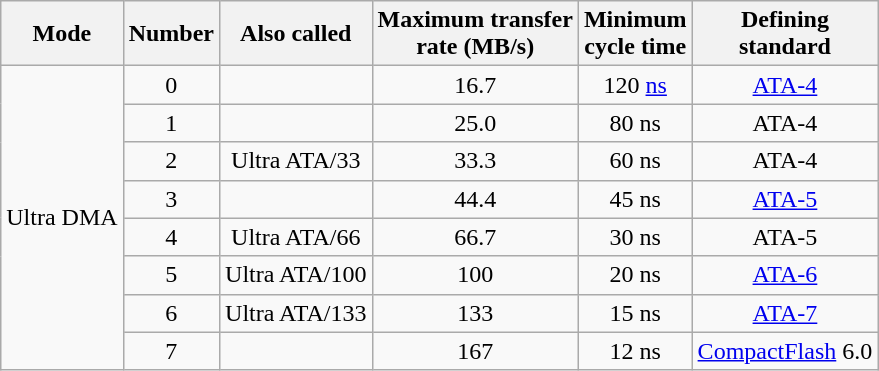<table class="wikitable" style="text-align:center">
<tr>
<th>Mode</th>
<th>Number</th>
<th>Also called</th>
<th>Maximum transfer<br>rate (MB/s)</th>
<th>Minimum<br>cycle time</th>
<th>Defining<br>standard</th>
</tr>
<tr>
<td rowspan=8>Ultra DMA</td>
<td>0</td>
<td></td>
<td>16.7</td>
<td>120 <a href='#'>ns</a></td>
<td><a href='#'>ATA-4</a></td>
</tr>
<tr>
<td>1</td>
<td></td>
<td>25.0</td>
<td>80 ns</td>
<td>ATA-4</td>
</tr>
<tr>
<td>2</td>
<td>Ultra ATA/33</td>
<td>33.3</td>
<td>60 ns</td>
<td>ATA-4</td>
</tr>
<tr>
<td>3</td>
<td></td>
<td>44.4</td>
<td>45 ns</td>
<td><a href='#'>ATA-5</a></td>
</tr>
<tr>
<td>4</td>
<td>Ultra ATA/66</td>
<td>66.7</td>
<td>30 ns</td>
<td>ATA-5</td>
</tr>
<tr>
<td>5</td>
<td>Ultra ATA/100</td>
<td>100</td>
<td>20 ns</td>
<td><a href='#'>ATA-6</a></td>
</tr>
<tr>
<td>6</td>
<td>Ultra ATA/133</td>
<td>133</td>
<td>15 ns</td>
<td><a href='#'>ATA-7</a></td>
</tr>
<tr>
<td>7</td>
<td></td>
<td>167</td>
<td>12 ns</td>
<td><a href='#'>CompactFlash</a> 6.0</td>
</tr>
</table>
